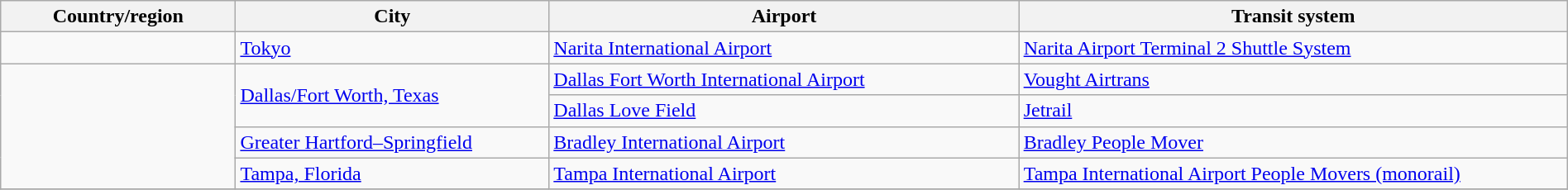<table class="wikitable" rules=rows width="100%">
<tr>
<th width=15%>Country/region</th>
<th width=20%>City</th>
<th width=30%>Airport</th>
<th width=35%>Transit system</th>
</tr>
<tr>
<td></td>
<td><a href='#'>Tokyo</a></td>
<td><a href='#'>Narita International Airport</a></td>
<td><a href='#'>Narita Airport Terminal 2 Shuttle System</a></td>
</tr>
<tr>
<td rowspan="4"></td>
<td rowspan="2"><a href='#'>Dallas/Fort Worth, Texas</a></td>
<td><a href='#'>Dallas Fort Worth International Airport</a></td>
<td><a href='#'>Vought Airtrans</a></td>
</tr>
<tr>
<td><a href='#'>Dallas Love Field</a></td>
<td><a href='#'>Jetrail</a></td>
</tr>
<tr>
<td><a href='#'>Greater Hartford–Springfield</a></td>
<td><a href='#'>Bradley International Airport</a></td>
<td><a href='#'>Bradley People Mover</a></td>
</tr>
<tr>
<td><a href='#'>Tampa, Florida</a></td>
<td><a href='#'>Tampa International Airport</a></td>
<td><a href='#'>Tampa International Airport People Movers (monorail)</a></td>
</tr>
<tr>
</tr>
</table>
